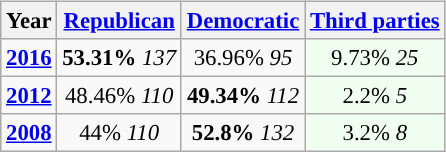<table class="wikitable" style="float:left; margin: 1em 1em 1em 0; font-size: 95%;">
<tr>
<th>Year</th>
<th><a href='#'>Republican</a></th>
<th><a href='#'>Democratic</a></th>
<th><a href='#'>Third parties</a></th>
</tr>
<tr>
<td style="text-align:center; "><strong><a href='#'>2016</a></strong></td>
<td style="text-align:center; "><strong>53.31%</strong> <em>137</em></td>
<td style="text-align:center; ">36.96% <em>95</em></td>
<td style="text-align:center; background:honeyDew;">9.73% <em>25</em></td>
</tr>
<tr>
<td style="text-align:center; "><strong><a href='#'>2012</a></strong></td>
<td style="text-align:center; ">48.46% <em>110</em></td>
<td style="text-align:center; "><strong>49.34%</strong> <em>112</em></td>
<td style="text-align:center; background:honeyDew;">2.2% <em>5</em></td>
</tr>
<tr>
<td style="text-align:center; "><strong><a href='#'>2008</a></strong></td>
<td style="text-align:center; ">44% <em>110</em></td>
<td style="text-align:center; "><strong>52.8%</strong> <em>132</em></td>
<td style="text-align:center; background:honeyDew;">3.2% <em>8</em></td>
</tr>
</table>
